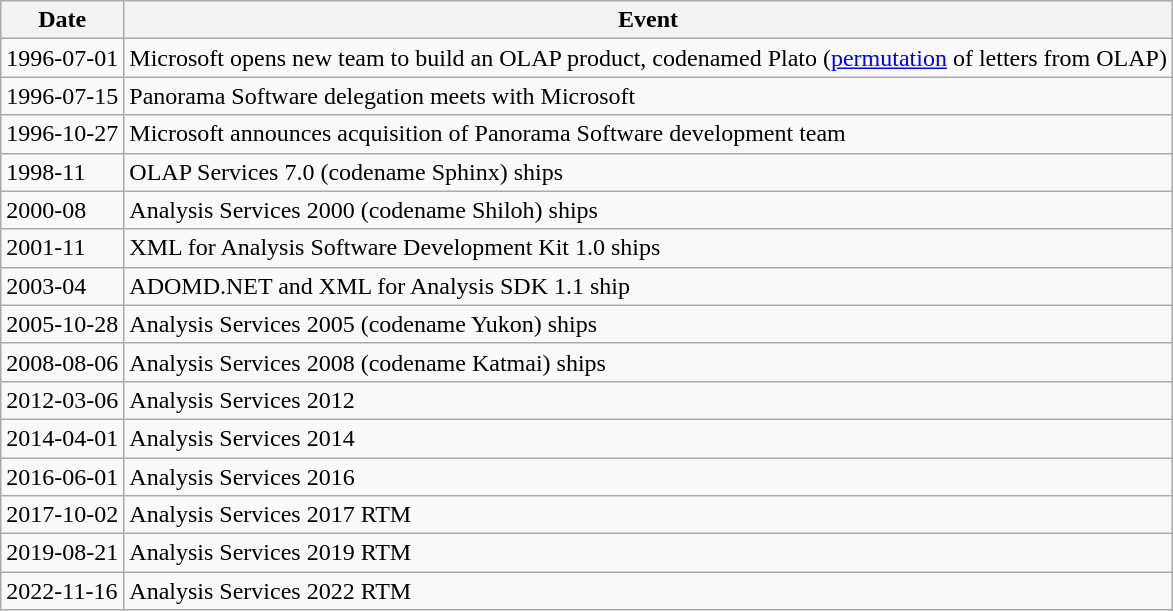<table class="wikitable">
<tr>
<th>Date</th>
<th>Event</th>
</tr>
<tr>
<td>1996-07-01</td>
<td>Microsoft opens new team to build an OLAP product, codenamed Plato (<a href='#'>permutation</a> of letters from OLAP)</td>
</tr>
<tr>
<td>1996-07-15</td>
<td>Panorama Software delegation meets with Microsoft</td>
</tr>
<tr>
<td>1996-10-27</td>
<td>Microsoft announces acquisition of Panorama Software development team</td>
</tr>
<tr>
<td>1998-11</td>
<td>OLAP Services 7.0 (codename Sphinx) ships</td>
</tr>
<tr>
<td>2000-08</td>
<td>Analysis Services 2000 (codename Shiloh) ships</td>
</tr>
<tr>
<td>2001-11</td>
<td>XML for Analysis Software Development Kit 1.0 ships</td>
</tr>
<tr>
<td>2003-04</td>
<td>ADOMD.NET and XML for Analysis SDK 1.1 ship</td>
</tr>
<tr>
<td>2005-10-28</td>
<td>Analysis Services 2005 (codename Yukon) ships</td>
</tr>
<tr>
<td>2008-08-06</td>
<td>Analysis Services 2008 (codename Katmai) ships</td>
</tr>
<tr>
<td>2012-03-06</td>
<td>Analysis Services 2012</td>
</tr>
<tr>
<td>2014-04-01</td>
<td>Analysis Services 2014</td>
</tr>
<tr>
<td>2016-06-01</td>
<td>Analysis Services 2016</td>
</tr>
<tr>
<td>2017-10-02</td>
<td>Analysis Services 2017 RTM</td>
</tr>
<tr>
<td>2019-08-21</td>
<td>Analysis Services 2019 RTM</td>
</tr>
<tr>
<td>2022-11-16</td>
<td>Analysis Services 2022 RTM</td>
</tr>
</table>
